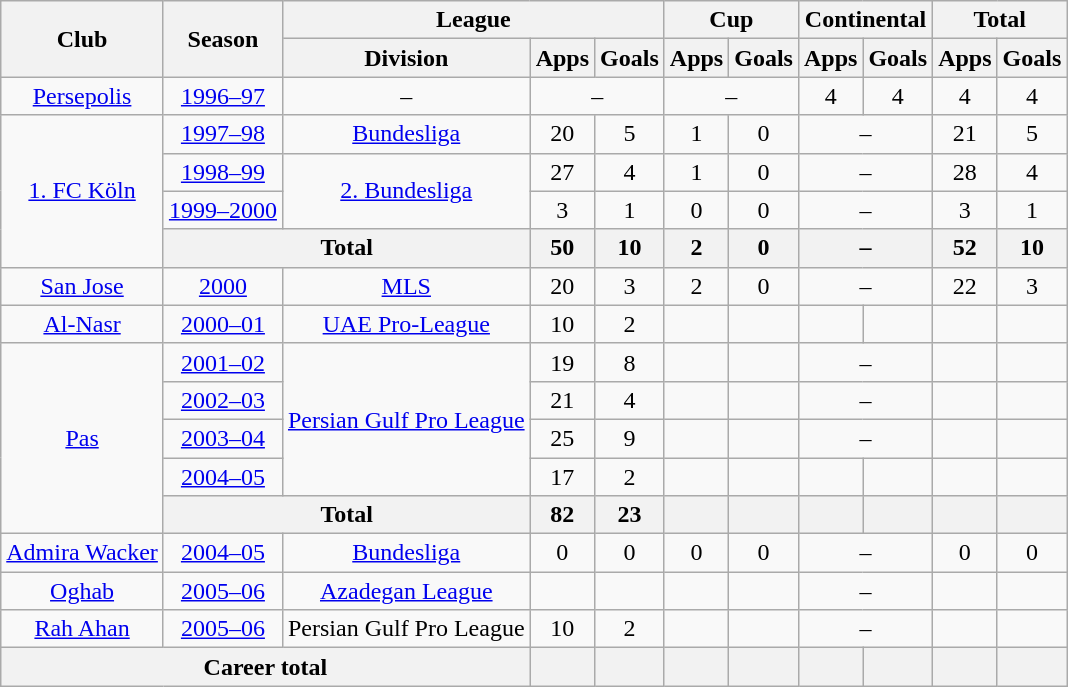<table class="wikitable" style="text-align:center">
<tr>
<th rowspan="2">Club</th>
<th rowspan="2">Season</th>
<th colspan="3">League</th>
<th colspan="2">Cup</th>
<th colspan="2">Continental</th>
<th colspan="2">Total</th>
</tr>
<tr>
<th>Division</th>
<th>Apps</th>
<th>Goals</th>
<th>Apps</th>
<th>Goals</th>
<th>Apps</th>
<th>Goals</th>
<th>Apps</th>
<th>Goals</th>
</tr>
<tr>
<td><a href='#'>Persepolis</a></td>
<td><a href='#'>1996–97</a></td>
<td>–</td>
<td colspan="2">–</td>
<td colspan="2">–</td>
<td>4</td>
<td>4</td>
<td>4</td>
<td>4</td>
</tr>
<tr>
<td rowspan="4"><a href='#'>1. FC Köln</a></td>
<td><a href='#'>1997–98</a></td>
<td><a href='#'>Bundesliga</a></td>
<td>20</td>
<td>5</td>
<td>1</td>
<td>0</td>
<td colspan="2">–</td>
<td>21</td>
<td>5</td>
</tr>
<tr>
<td><a href='#'>1998–99</a></td>
<td rowspan="2"><a href='#'>2. Bundesliga</a></td>
<td>27</td>
<td>4</td>
<td>1</td>
<td>0</td>
<td colspan="2">–</td>
<td>28</td>
<td>4</td>
</tr>
<tr>
<td><a href='#'>1999–2000</a></td>
<td>3</td>
<td>1</td>
<td>0</td>
<td>0</td>
<td colspan="2">–</td>
<td>3</td>
<td>1</td>
</tr>
<tr>
<th colspan=2">Total</th>
<th>50</th>
<th>10</th>
<th>2</th>
<th>0</th>
<th colspan="2">–</th>
<th>52</th>
<th>10</th>
</tr>
<tr>
<td><a href='#'>San Jose</a></td>
<td><a href='#'>2000</a></td>
<td><a href='#'>MLS</a></td>
<td>20</td>
<td>3</td>
<td>2</td>
<td>0</td>
<td colspan="2">–</td>
<td>22</td>
<td>3</td>
</tr>
<tr>
<td><a href='#'>Al-Nasr</a></td>
<td><a href='#'>2000–01</a></td>
<td><a href='#'>UAE Pro-League</a></td>
<td>10</td>
<td>2</td>
<td></td>
<td></td>
<td></td>
<td></td>
<td></td>
<td></td>
</tr>
<tr>
<td rowspan="5"><a href='#'>Pas</a></td>
<td><a href='#'>2001–02</a></td>
<td rowspan="4"><a href='#'>Persian Gulf Pro League</a></td>
<td>19</td>
<td>8</td>
<td></td>
<td></td>
<td colspan="2">–</td>
<td></td>
<td></td>
</tr>
<tr>
<td><a href='#'>2002–03</a></td>
<td>21</td>
<td>4</td>
<td></td>
<td></td>
<td colspan="2">–</td>
<td></td>
<td></td>
</tr>
<tr>
<td><a href='#'>2003–04</a></td>
<td>25</td>
<td>9</td>
<td></td>
<td></td>
<td colspan="2">–</td>
<td></td>
<td></td>
</tr>
<tr>
<td><a href='#'>2004–05</a></td>
<td>17</td>
<td>2</td>
<td></td>
<td></td>
<td></td>
<td></td>
<td></td>
<td></td>
</tr>
<tr>
<th colspan=2">Total</th>
<th>82</th>
<th>23</th>
<th></th>
<th></th>
<th></th>
<th></th>
<th></th>
<th></th>
</tr>
<tr>
<td><a href='#'>Admira Wacker</a></td>
<td><a href='#'>2004–05</a></td>
<td><a href='#'>Bundesliga</a></td>
<td>0</td>
<td>0</td>
<td>0</td>
<td>0</td>
<td colspan="2">–</td>
<td>0</td>
<td>0</td>
</tr>
<tr>
<td><a href='#'>Oghab</a></td>
<td><a href='#'>2005–06</a></td>
<td><a href='#'>Azadegan League</a></td>
<td></td>
<td></td>
<td></td>
<td></td>
<td colspan="2">–</td>
<td></td>
<td></td>
</tr>
<tr>
<td><a href='#'>Rah Ahan</a></td>
<td><a href='#'>2005–06</a></td>
<td>Persian Gulf Pro League</td>
<td>10</td>
<td>2</td>
<td></td>
<td></td>
<td colspan="2">–</td>
<td></td>
<td></td>
</tr>
<tr>
<th colspan="3">Career total</th>
<th></th>
<th></th>
<th></th>
<th></th>
<th></th>
<th></th>
<th></th>
<th></th>
</tr>
</table>
